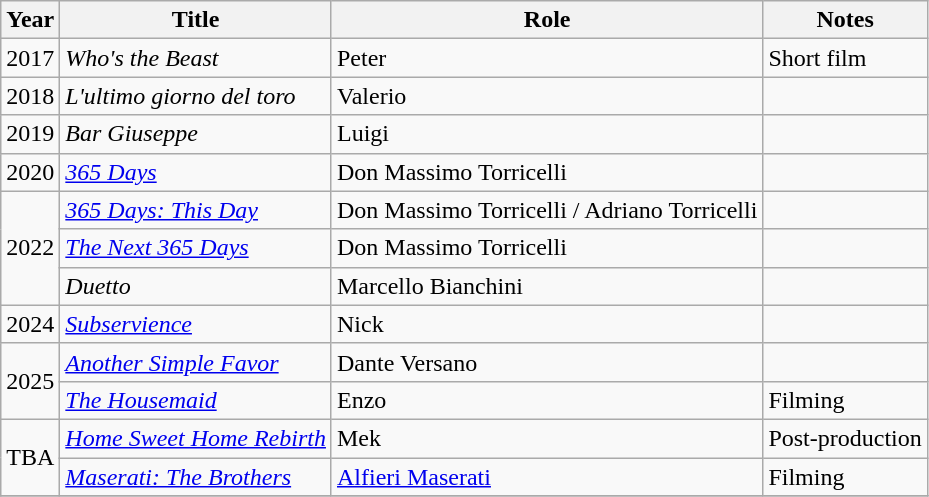<table class="wikitable">
<tr>
<th>Year</th>
<th>Title</th>
<th>Role</th>
<th class="unsortable">Notes</th>
</tr>
<tr>
<td>2017</td>
<td><em>Who's the Beast</em></td>
<td>Peter</td>
<td>Short film</td>
</tr>
<tr>
<td>2018</td>
<td><em>L'ultimo giorno del toro</em></td>
<td>Valerio</td>
<td></td>
</tr>
<tr>
<td>2019</td>
<td><em>Bar Giuseppe</em></td>
<td>Luigi</td>
<td></td>
</tr>
<tr>
<td>2020</td>
<td><em><a href='#'>365 Days</a></em></td>
<td>Don Massimo Torricelli</td>
<td></td>
</tr>
<tr>
<td rowspan="3">2022</td>
<td><em><a href='#'>365 Days: This Day</a></em></td>
<td>Don Massimo Torricelli / Adriano Torricelli</td>
<td></td>
</tr>
<tr>
<td><em><a href='#'>The Next 365 Days</a></em></td>
<td>Don Massimo Torricelli</td>
<td></td>
</tr>
<tr>
<td><em>Duetto</em></td>
<td>Marcello Bianchini</td>
<td></td>
</tr>
<tr>
<td>2024</td>
<td><em><a href='#'>Subservience</a></em></td>
<td>Nick</td>
<td></td>
</tr>
<tr>
<td rowspan="2">2025</td>
<td><em><a href='#'>Another Simple Favor</a></em></td>
<td>Dante Versano</td>
<td></td>
</tr>
<tr>
<td><em><a href='#'>The Housemaid</a></em></td>
<td>Enzo</td>
<td>Filming</td>
</tr>
<tr>
<td rowspan="2">TBA</td>
<td><em><a href='#'>Home Sweet Home Rebirth</a></em></td>
<td>Mek</td>
<td>Post-production</td>
</tr>
<tr>
<td><em><a href='#'>Maserati: The Brothers</a></em></td>
<td><a href='#'>Alfieri Maserati</a></td>
<td>Filming</td>
</tr>
<tr>
</tr>
</table>
